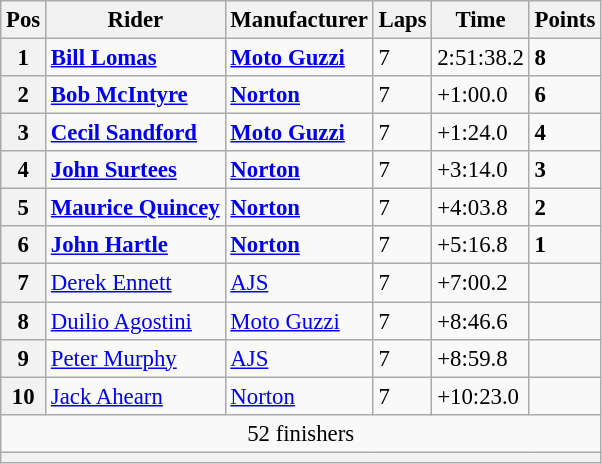<table class="wikitable" style="font-size: 95%;">
<tr>
<th>Pos</th>
<th>Rider</th>
<th>Manufacturer</th>
<th>Laps</th>
<th>Time</th>
<th>Points</th>
</tr>
<tr>
<th>1</th>
<td> <strong><a href='#'>Bill Lomas</a></strong></td>
<td><strong><a href='#'>Moto Guzzi</a></strong></td>
<td>7</td>
<td>2:51:38.2</td>
<td><strong>8</strong></td>
</tr>
<tr>
<th>2</th>
<td> <strong><a href='#'>Bob McIntyre</a></strong></td>
<td><strong><a href='#'>Norton</a></strong></td>
<td>7</td>
<td>+1:00.0</td>
<td><strong>6</strong></td>
</tr>
<tr>
<th>3</th>
<td> <strong><a href='#'>Cecil Sandford</a></strong></td>
<td><strong><a href='#'>Moto Guzzi</a></strong></td>
<td>7</td>
<td>+1:24.0</td>
<td><strong>4</strong></td>
</tr>
<tr>
<th>4</th>
<td> <strong><a href='#'>John Surtees</a></strong></td>
<td><strong><a href='#'>Norton</a></strong></td>
<td>7</td>
<td>+3:14.0</td>
<td><strong>3</strong></td>
</tr>
<tr>
<th>5</th>
<td> <strong><a href='#'>Maurice Quincey</a></strong></td>
<td><strong><a href='#'>Norton</a></strong></td>
<td>7</td>
<td>+4:03.8</td>
<td><strong>2</strong></td>
</tr>
<tr>
<th>6</th>
<td> <strong><a href='#'>John Hartle</a></strong></td>
<td><strong><a href='#'>Norton</a></strong></td>
<td>7</td>
<td>+5:16.8</td>
<td><strong>1</strong></td>
</tr>
<tr>
<th>7</th>
<td> <a href='#'>Derek Ennett</a></td>
<td><a href='#'>AJS</a></td>
<td>7</td>
<td>+7:00.2</td>
<td></td>
</tr>
<tr>
<th>8</th>
<td> <a href='#'>Duilio Agostini</a></td>
<td><a href='#'>Moto Guzzi</a></td>
<td>7</td>
<td>+8:46.6</td>
<td></td>
</tr>
<tr>
<th>9</th>
<td> <a href='#'>Peter Murphy</a></td>
<td><a href='#'>AJS</a></td>
<td>7</td>
<td>+8:59.8</td>
<td></td>
</tr>
<tr>
<th>10</th>
<td> <a href='#'>Jack Ahearn</a></td>
<td><a href='#'>Norton</a></td>
<td>7</td>
<td>+10:23.0</td>
<td></td>
</tr>
<tr>
<td colspan=6 align=center>52 finishers</td>
</tr>
<tr>
<th colspan=6></th>
</tr>
</table>
